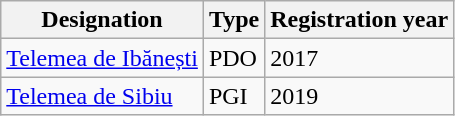<table class="wikitable">
<tr>
<th>Designation</th>
<th>Type</th>
<th>Registration year</th>
</tr>
<tr>
<td><a href='#'>Telemea de Ibănești</a></td>
<td>PDO</td>
<td>2017</td>
</tr>
<tr>
<td><a href='#'>Telemea de Sibiu</a></td>
<td>PGI</td>
<td>2019</td>
</tr>
</table>
